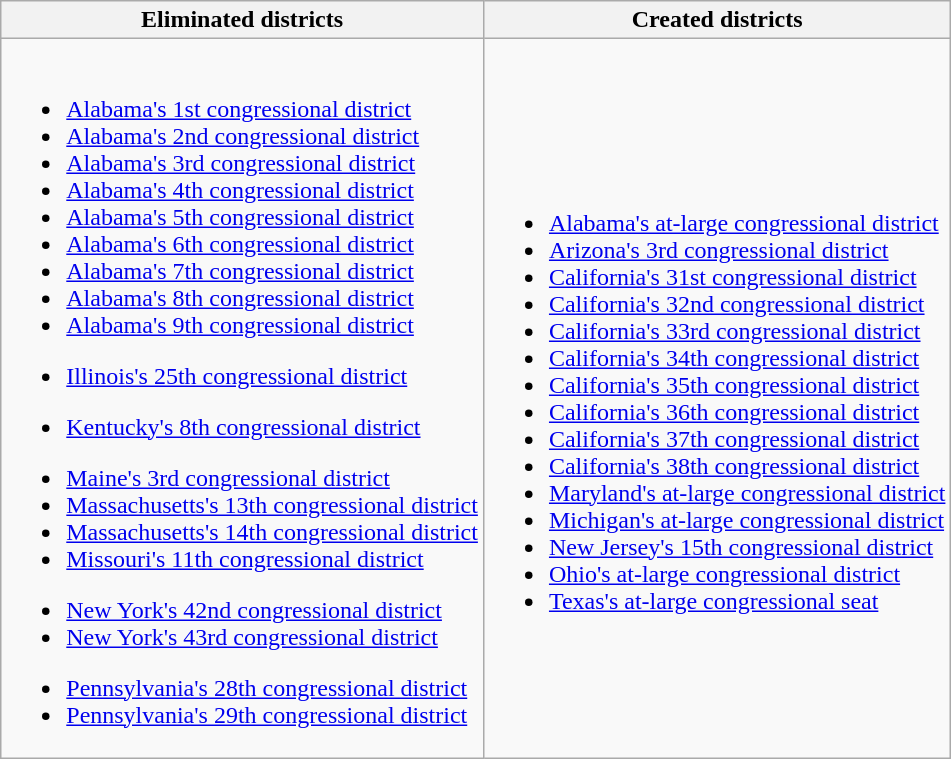<table class="wikitable">
<tr>
<th>Eliminated districts</th>
<th>Created districts</th>
</tr>
<tr>
<td><br><ul><li><a href='#'>Alabama's 1st congressional district</a></li><li><a href='#'>Alabama's 2nd congressional district</a></li><li><a href='#'>Alabama's 3rd congressional district</a></li><li><a href='#'>Alabama's 4th congressional district</a></li><li><a href='#'>Alabama's 5th congressional district</a></li><li><a href='#'>Alabama's 6th congressional district</a></li><li><a href='#'>Alabama's 7th congressional district</a></li><li><a href='#'>Alabama's 8th congressional district</a></li><li><a href='#'>Alabama's 9th congressional district</a></li></ul><ul><li><a href='#'>Illinois's 25th congressional district</a></li></ul><ul><li><a href='#'>Kentucky's 8th congressional district</a></li></ul><ul><li><a href='#'>Maine's 3rd congressional district</a></li><li><a href='#'>Massachusetts's 13th congressional district</a></li><li><a href='#'>Massachusetts's 14th congressional district</a></li><li><a href='#'>Missouri's 11th congressional district</a></li></ul><ul><li><a href='#'>New York's 42nd congressional district</a></li><li><a href='#'>New York's 43rd congressional district</a></li></ul><ul><li><a href='#'>Pennsylvania's 28th congressional district</a></li><li><a href='#'>Pennsylvania's 29th congressional district</a></li></ul></td>
<td><br><ul><li><a href='#'>Alabama's at-large congressional district</a></li><li><a href='#'>Arizona's 3rd congressional district</a></li><li><a href='#'>California's 31st congressional district</a></li><li><a href='#'>California's 32nd congressional district</a></li><li><a href='#'>California's 33rd congressional district</a></li><li><a href='#'>California's 34th congressional district</a></li><li><a href='#'>California's 35th congressional district</a></li><li><a href='#'>California's 36th congressional district</a></li><li><a href='#'>California's 37th congressional district</a></li><li><a href='#'>California's 38th congressional district</a></li><li><a href='#'>Maryland's at-large congressional district</a></li><li><a href='#'>Michigan's at-large congressional district</a></li><li><a href='#'>New Jersey's 15th congressional district</a></li><li><a href='#'>Ohio's at-large congressional district</a></li><li><a href='#'>Texas's at-large congressional seat</a></li></ul></td>
</tr>
</table>
